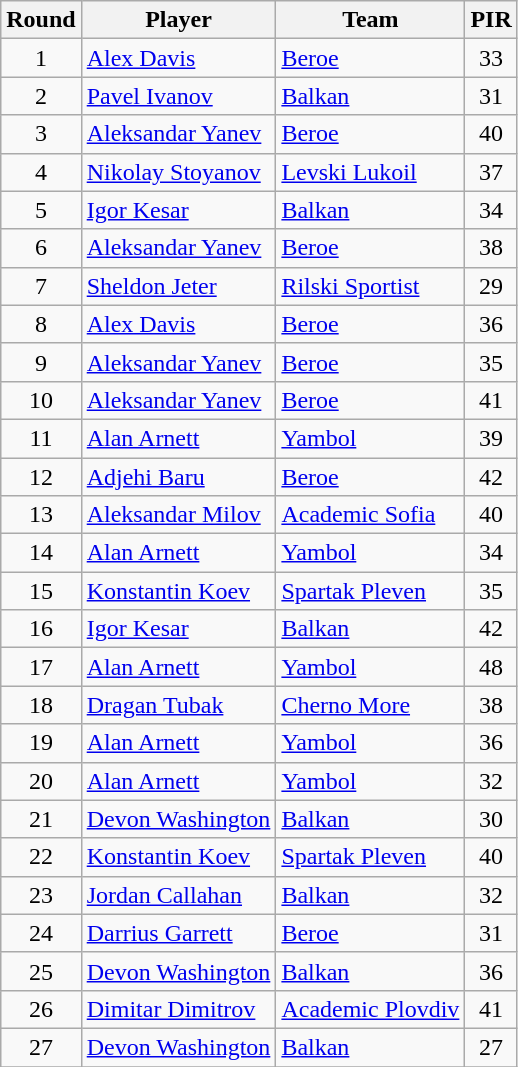<table class="wikitable sortable" style="text-align: center;">
<tr>
<th>Round</th>
<th>Player</th>
<th>Team</th>
<th>PIR</th>
</tr>
<tr>
<td>1</td>
<td style="text-align:left;"> <a href='#'>Alex Davis</a></td>
<td style="text-align:left;"><a href='#'>Beroe</a></td>
<td>33</td>
</tr>
<tr>
<td>2</td>
<td style="text-align:left;"> <a href='#'>Pavel Ivanov</a></td>
<td style="text-align:left;"><a href='#'>Balkan</a></td>
<td>31</td>
</tr>
<tr>
<td>3</td>
<td style="text-align:left;"> <a href='#'>Aleksandar Yanev</a></td>
<td style="text-align:left;"><a href='#'>Beroe</a></td>
<td>40</td>
</tr>
<tr>
<td>4</td>
<td style="text-align:left;"> <a href='#'>Nikolay Stoyanov</a></td>
<td style="text-align:left;"><a href='#'>Levski Lukoil</a></td>
<td>37</td>
</tr>
<tr>
<td>5</td>
<td style="text-align:left;"> <a href='#'>Igor Kesar</a></td>
<td style="text-align:left;"><a href='#'>Balkan</a></td>
<td>34</td>
</tr>
<tr>
<td>6</td>
<td style="text-align:left;"> <a href='#'>Aleksandar Yanev</a></td>
<td style="text-align:left;"><a href='#'>Beroe</a></td>
<td>38</td>
</tr>
<tr>
<td>7</td>
<td style="text-align:left;"> <a href='#'>Sheldon Jeter</a></td>
<td style="text-align:left;"><a href='#'>Rilski Sportist</a></td>
<td>29</td>
</tr>
<tr>
<td>8</td>
<td style="text-align:left;"> <a href='#'>Alex Davis</a></td>
<td style="text-align:left;"><a href='#'>Beroe</a></td>
<td>36</td>
</tr>
<tr>
<td>9</td>
<td style="text-align:left;"> <a href='#'>Aleksandar Yanev</a></td>
<td style="text-align:left;"><a href='#'>Beroe</a></td>
<td>35</td>
</tr>
<tr>
<td>10</td>
<td style="text-align:left;"> <a href='#'>Aleksandar Yanev</a></td>
<td style="text-align:left;"><a href='#'>Beroe</a></td>
<td>41</td>
</tr>
<tr>
<td>11</td>
<td style="text-align:left;"> <a href='#'>Alan Arnett</a></td>
<td style="text-align:left;"><a href='#'>Yambol</a></td>
<td>39</td>
</tr>
<tr>
<td>12</td>
<td style="text-align:left;"> <a href='#'>Adjehi Baru</a></td>
<td style="text-align:left;"><a href='#'>Beroe</a></td>
<td>42</td>
</tr>
<tr>
<td>13</td>
<td style="text-align:left;"> <a href='#'>Aleksandar Milov</a></td>
<td style="text-align:left;"><a href='#'>Academic Sofia</a></td>
<td>40</td>
</tr>
<tr>
<td>14</td>
<td style="text-align:left;"> <a href='#'>Alan Arnett</a></td>
<td style="text-align:left;"><a href='#'>Yambol</a></td>
<td>34</td>
</tr>
<tr>
<td>15</td>
<td style="text-align:left;"> <a href='#'>Konstantin Koev</a></td>
<td style="text-align:left;"><a href='#'>Spartak Pleven</a></td>
<td>35</td>
</tr>
<tr>
<td>16</td>
<td style="text-align:left;"> <a href='#'>Igor Kesar</a></td>
<td style="text-align:left;"><a href='#'>Balkan</a></td>
<td>42</td>
</tr>
<tr>
<td>17</td>
<td style="text-align:left;"> <a href='#'>Alan Arnett</a></td>
<td style="text-align:left;"><a href='#'>Yambol</a></td>
<td>48</td>
</tr>
<tr>
<td>18</td>
<td style="text-align:left;"> <a href='#'>Dragan Tubak</a></td>
<td style="text-align:left;"><a href='#'>Cherno More</a></td>
<td>38</td>
</tr>
<tr>
<td>19</td>
<td style="text-align:left;"> <a href='#'>Alan Arnett</a></td>
<td style="text-align:left;"><a href='#'>Yambol</a></td>
<td>36</td>
</tr>
<tr>
<td>20</td>
<td style="text-align:left;"> <a href='#'>Alan Arnett</a></td>
<td style="text-align:left;"><a href='#'>Yambol</a></td>
<td>32</td>
</tr>
<tr>
<td>21</td>
<td style="text-align:left;"> <a href='#'>Devon Washington</a></td>
<td style="text-align:left;"><a href='#'>Balkan</a></td>
<td>30</td>
</tr>
<tr>
<td>22</td>
<td style="text-align:left;"> <a href='#'>Konstantin Koev</a></td>
<td style="text-align:left;"><a href='#'>Spartak Pleven</a></td>
<td>40</td>
</tr>
<tr>
<td>23</td>
<td style="text-align:left;"> <a href='#'>Jordan Callahan</a></td>
<td style="text-align:left;"><a href='#'>Balkan</a></td>
<td>32</td>
</tr>
<tr>
<td>24</td>
<td style="text-align:left;"> <a href='#'>Darrius Garrett</a></td>
<td style="text-align:left;"><a href='#'>Beroe</a></td>
<td>31</td>
</tr>
<tr>
<td>25</td>
<td style="text-align:left;"> <a href='#'>Devon Washington</a></td>
<td style="text-align:left;"><a href='#'>Balkan</a></td>
<td>36</td>
</tr>
<tr>
<td>26</td>
<td style="text-align:left;"> <a href='#'>Dimitar Dimitrov</a></td>
<td style="text-align:left;"><a href='#'>Academic Plovdiv</a></td>
<td>41</td>
</tr>
<tr>
<td>27</td>
<td style="text-align:left;"> <a href='#'>Devon Washington</a></td>
<td style="text-align:left;"><a href='#'>Balkan</a></td>
<td>27</td>
</tr>
<tr>
</tr>
</table>
